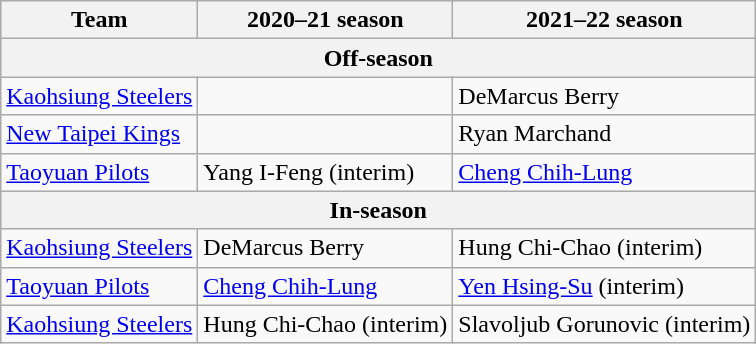<table class="wikitable">
<tr>
<th>Team</th>
<th>2020–21 season</th>
<th>2021–22 season</th>
</tr>
<tr>
<th colspan="3">Off-season</th>
</tr>
<tr>
<td><a href='#'>Kaohsiung Steelers</a></td>
<td></td>
<td>DeMarcus Berry</td>
</tr>
<tr>
<td><a href='#'>New Taipei Kings</a></td>
<td></td>
<td>Ryan Marchand</td>
</tr>
<tr>
<td><a href='#'>Taoyuan Pilots</a></td>
<td>Yang I-Feng (interim)</td>
<td><a href='#'>Cheng Chih-Lung</a></td>
</tr>
<tr>
<th colspan="3">In-season</th>
</tr>
<tr>
<td><a href='#'>Kaohsiung Steelers</a></td>
<td>DeMarcus Berry</td>
<td>Hung Chi-Chao (interim)</td>
</tr>
<tr>
<td><a href='#'>Taoyuan Pilots</a></td>
<td><a href='#'>Cheng Chih-Lung</a></td>
<td><a href='#'>Yen Hsing-Su</a> (interim)</td>
</tr>
<tr>
<td><a href='#'>Kaohsiung Steelers</a></td>
<td>Hung Chi-Chao (interim)</td>
<td>Slavoljub Gorunovic (interim)</td>
</tr>
</table>
